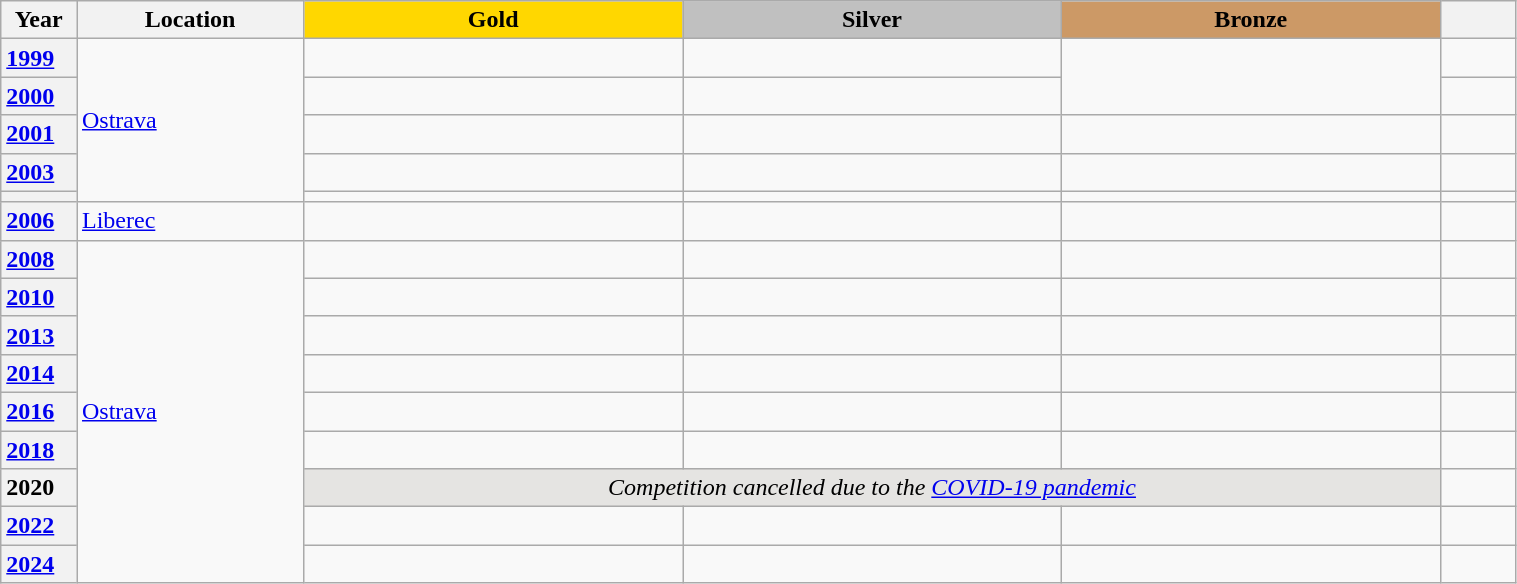<table class="wikitable unsortable" style="text-align:left; width:80%">
<tr>
<th scope="col" style="text-align:center; width:5%">Year</th>
<th scope="col" style="text-align:center; width:15%">Location</th>
<th scope="col" style="text-align:center; width:25%; background:gold">Gold</th>
<th scope="col" style="text-align:center; width:25%; background:silver">Silver</th>
<th scope="col" style="text-align:center; width:25%; background:#c96">Bronze</th>
<th scope="col" style="text-align:center; width:5%"></th>
</tr>
<tr>
<th scope="row" style="text-align:left"><a href='#'>1999</a></th>
<td rowspan="5"><a href='#'>Ostrava</a></td>
<td></td>
<td></td>
<td rowspan="2"></td>
<td></td>
</tr>
<tr>
<th scope="row" style="text-align:left"><a href='#'>2000</a></th>
<td></td>
<td></td>
<td></td>
</tr>
<tr>
<th scope="row" style="text-align:left"><a href='#'>2001</a></th>
<td></td>
<td></td>
<td></td>
<td></td>
</tr>
<tr>
<th scope="row" style="text-align:left"><a href='#'>2003</a></th>
<td></td>
<td></td>
<td></td>
<td></td>
</tr>
<tr>
<th scope="row" style="text-align:left"></th>
<td></td>
<td></td>
<td></td>
<td></td>
</tr>
<tr>
<th scope="row" style="text-align:left"><a href='#'>2006</a></th>
<td><a href='#'>Liberec</a></td>
<td></td>
<td></td>
<td></td>
<td></td>
</tr>
<tr>
<th scope="row" style="text-align:left"><a href='#'>2008</a></th>
<td rowspan="9"><a href='#'>Ostrava</a></td>
<td></td>
<td></td>
<td></td>
<td></td>
</tr>
<tr>
<th scope="row" style="text-align:left"><a href='#'>2010</a></th>
<td></td>
<td></td>
<td></td>
<td></td>
</tr>
<tr>
<th scope="row" style="text-align:left"><a href='#'>2013</a></th>
<td></td>
<td></td>
<td></td>
<td></td>
</tr>
<tr>
<th scope="row" style="text-align:left"><a href='#'>2014</a></th>
<td></td>
<td></td>
<td></td>
<td></td>
</tr>
<tr>
<th scope="row" style="text-align:left"><a href='#'>2016</a></th>
<td></td>
<td></td>
<td></td>
<td></td>
</tr>
<tr>
<th scope="row" style="text-align:left"><a href='#'>2018</a></th>
<td></td>
<td></td>
<td></td>
<td></td>
</tr>
<tr>
<th scope="row" style="text-align:left">2020</th>
<td colspan="3" align="center" bgcolor="e5e4e2"><em>Competition cancelled due to the <a href='#'>COVID-19 pandemic</a></em></td>
<td></td>
</tr>
<tr>
<th scope="row" style="text-align:left"><a href='#'>2022</a></th>
<td></td>
<td></td>
<td></td>
<td></td>
</tr>
<tr>
<th scope="row" style="text-align:left"><a href='#'>2024</a></th>
<td></td>
<td></td>
<td></td>
<td></td>
</tr>
</table>
